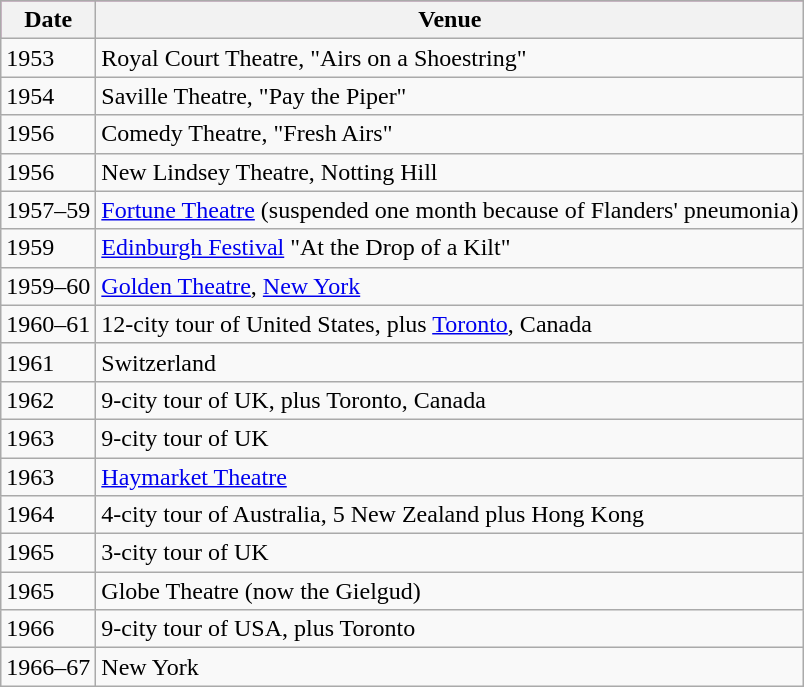<table class="wikitable">
<tr style="text-align:center; background:#b8268f;">
<th>Date</th>
<th>Venue</th>
</tr>
<tr>
<td>1953</td>
<td>Royal Court Theatre, "Airs on a Shoestring"</td>
</tr>
<tr>
<td>1954</td>
<td>Saville Theatre, "Pay the Piper"</td>
</tr>
<tr>
<td>1956</td>
<td>Comedy Theatre, "Fresh Airs"</td>
</tr>
<tr>
<td>1956</td>
<td>New Lindsey Theatre, Notting Hill</td>
</tr>
<tr>
<td>1957–59</td>
<td><a href='#'>Fortune Theatre</a> (suspended one month because of Flanders' pneumonia)</td>
</tr>
<tr>
<td>1959</td>
<td><a href='#'>Edinburgh Festival</a> "At the Drop of a Kilt"</td>
</tr>
<tr>
<td>1959–60</td>
<td><a href='#'>Golden Theatre</a>, <a href='#'>New York</a></td>
</tr>
<tr>
<td>1960–61</td>
<td>12-city tour of United States, plus <a href='#'>Toronto</a>, Canada</td>
</tr>
<tr>
<td>1961</td>
<td>Switzerland</td>
</tr>
<tr>
<td>1962</td>
<td>9-city tour of UK, plus Toronto, Canada</td>
</tr>
<tr>
<td>1963</td>
<td>9-city tour of UK</td>
</tr>
<tr>
<td>1963</td>
<td><a href='#'>Haymarket Theatre</a></td>
</tr>
<tr>
<td>1964</td>
<td>4-city tour of Australia, 5 New Zealand plus Hong Kong</td>
</tr>
<tr>
<td>1965</td>
<td>3-city tour of UK</td>
</tr>
<tr>
<td>1965</td>
<td>Globe Theatre (now the Gielgud)</td>
</tr>
<tr>
<td>1966</td>
<td>9-city tour of USA, plus Toronto</td>
</tr>
<tr>
<td>1966–67</td>
<td>New York</td>
</tr>
</table>
